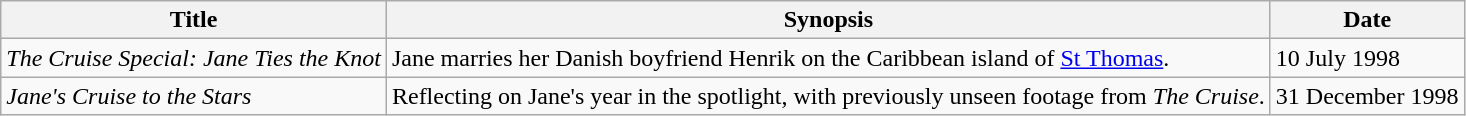<table class="wikitable">
<tr>
<th>Title</th>
<th>Synopsis</th>
<th>Date</th>
</tr>
<tr>
<td><em>The Cruise Special: Jane Ties the Knot</em></td>
<td>Jane marries her Danish boyfriend Henrik on the Caribbean island of <a href='#'>St Thomas</a>.</td>
<td>10 July 1998</td>
</tr>
<tr>
<td><em>Jane's Cruise to the Stars</em></td>
<td>Reflecting on Jane's year in the spotlight, with previously unseen footage from <em>The Cruise</em>.</td>
<td>31 December 1998</td>
</tr>
</table>
